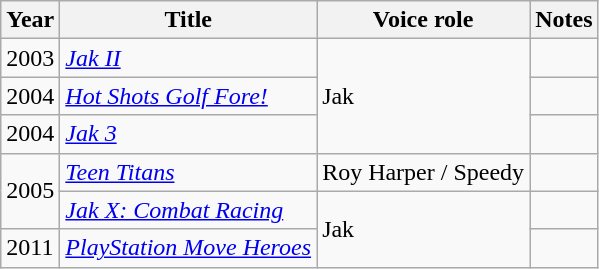<table class="wikitable sortable">
<tr>
<th>Year</th>
<th>Title</th>
<th>Voice role</th>
<th>Notes</th>
</tr>
<tr>
<td>2003</td>
<td><em><a href='#'>Jak II</a></em></td>
<td rowspan=3>Jak</td>
<td></td>
</tr>
<tr>
<td>2004</td>
<td><em><a href='#'>Hot Shots Golf Fore!</a></em></td>
<td></td>
</tr>
<tr>
<td>2004</td>
<td><em><a href='#'>Jak 3</a></em></td>
<td></td>
</tr>
<tr>
<td rowspan=2>2005</td>
<td><em><a href='#'>Teen Titans</a></em></td>
<td>Roy Harper / Speedy</td>
<td></td>
</tr>
<tr>
<td><em><a href='#'>Jak X: Combat Racing</a></em></td>
<td rowspan=2>Jak</td>
<td></td>
</tr>
<tr>
<td>2011</td>
<td><em><a href='#'>PlayStation Move Heroes</a></em></td>
<td></td>
</tr>
</table>
